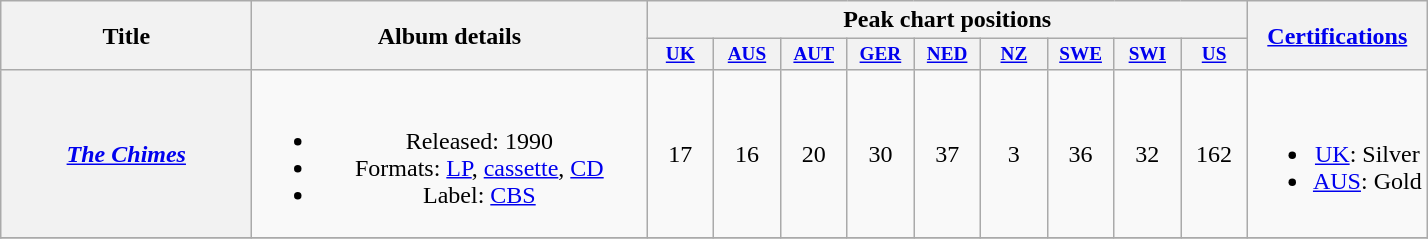<table class="wikitable plainrowheaders" style="text-align:center;">
<tr>
<th scope="col" rowspan="2" style="width:10em;">Title</th>
<th scope="col" rowspan="2" style="width:16em;">Album details</th>
<th scope="col" colspan="9">Peak chart positions</th>
<th scope="col" rowspan="2"><a href='#'>Certifications</a></th>
</tr>
<tr>
<th scope="col" style="width:3em;font-size:80%;"><a href='#'>UK</a><br></th>
<th scope="col" style="width:3em;font-size:80%;"><a href='#'>AUS</a><br></th>
<th scope="col" style="width:3em;font-size:80%;"><a href='#'>AUT</a><br></th>
<th scope="col" style="width:3em;font-size:80%;"><a href='#'>GER</a><br></th>
<th scope="col" style="width:3em;font-size:80%;"><a href='#'>NED</a><br></th>
<th scope="col" style="width:3em;font-size:80%;"><a href='#'>NZ</a><br></th>
<th scope="col" style="width:3em;font-size:80%;"><a href='#'>SWE</a><br></th>
<th scope="col" style="width:3em;font-size:80%;"><a href='#'>SWI</a><br></th>
<th scope="col" style="width:3em;font-size:80%;"><a href='#'>US</a><br></th>
</tr>
<tr>
<th scope="row"><em><a href='#'>The Chimes</a></em></th>
<td><br><ul><li>Released: 1990</li><li>Formats: <a href='#'>LP</a>, <a href='#'>cassette</a>, <a href='#'>CD</a></li><li>Label: <a href='#'>CBS</a></li></ul></td>
<td>17</td>
<td>16</td>
<td>20</td>
<td>30</td>
<td>37</td>
<td>3</td>
<td>36</td>
<td>32</td>
<td>162</td>
<td><br><ul><li><a href='#'>UK</a>: Silver</li><li><a href='#'>AUS</a>: Gold</li></ul></td>
</tr>
<tr>
</tr>
</table>
